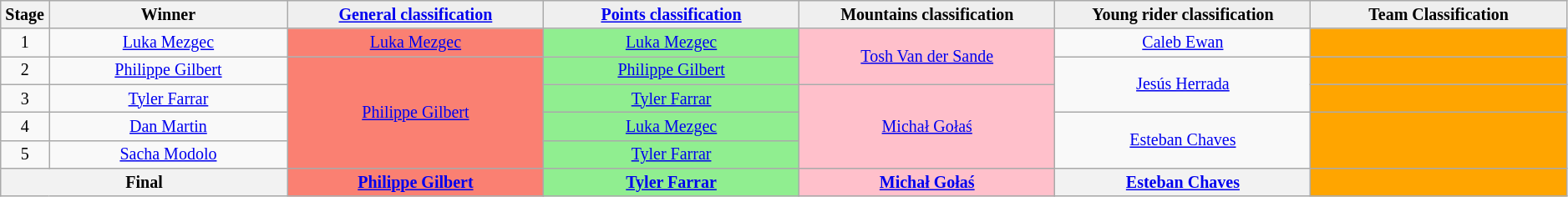<table class="wikitable" style="text-align: center; font-size:smaller;">
<tr style="background:#efefef;">
<th style="width:1%;">Stage</th>
<th style="width:14%;">Winner</th>
<th style="background:#efefef; width:15%;"><a href='#'>General classification</a><br></th>
<th style="background:#efefef; width:15%;"><a href='#'>Points classification</a><br></th>
<th style="background:#efefef; width:15%;">Mountains classification<br></th>
<th style="background:#efefef; width:15%;">Young rider classification<br></th>
<th style="background:#efefef; width:15%;">Team Classification</th>
</tr>
<tr>
<td>1</td>
<td><a href='#'>Luka Mezgec</a></td>
<td style="background:salmon;"><a href='#'>Luka Mezgec</a></td>
<td style="background:lightgreen;"><a href='#'>Luka Mezgec</a></td>
<td style="background:pink;" rowspan=2><a href='#'>Tosh Van der Sande</a></td>
<td style="background:offwhite;"><a href='#'>Caleb Ewan</a></td>
<td style="background:orange;"></td>
</tr>
<tr>
<td>2</td>
<td><a href='#'>Philippe Gilbert</a></td>
<td style="background:salmon;" rowspan=4><a href='#'>Philippe Gilbert</a></td>
<td style="background:lightgreen;"><a href='#'>Philippe Gilbert</a></td>
<td style="background:offwhite;" rowspan=2><a href='#'>Jesús Herrada</a></td>
<td style="background:orange;"></td>
</tr>
<tr>
<td>3</td>
<td><a href='#'>Tyler Farrar</a></td>
<td style="background:lightgreen;"><a href='#'>Tyler Farrar</a></td>
<td style="background:pink;" rowspan=3><a href='#'>Michał Gołaś</a></td>
<td style="background:orange;"></td>
</tr>
<tr>
<td>4</td>
<td><a href='#'>Dan Martin</a></td>
<td style="background:lightgreen;"><a href='#'>Luka Mezgec</a></td>
<td style="background:offwhite;" rowspan=2><a href='#'>Esteban Chaves</a></td>
<td style="background:orange;" rowspan=2></td>
</tr>
<tr>
<td>5</td>
<td><a href='#'>Sacha Modolo</a></td>
<td style="background:lightgreen;"><a href='#'>Tyler Farrar</a></td>
</tr>
<tr>
<th colspan=2><strong>Final</strong></th>
<th style="background:salmon;"><a href='#'>Philippe Gilbert</a></th>
<th style="background:lightgreen;"><a href='#'>Tyler Farrar</a></th>
<th style="background:pink;"><a href='#'>Michał Gołaś</a></th>
<th style="background:offwhite;"><a href='#'>Esteban Chaves</a></th>
<th style="background:orange;"></th>
</tr>
</table>
